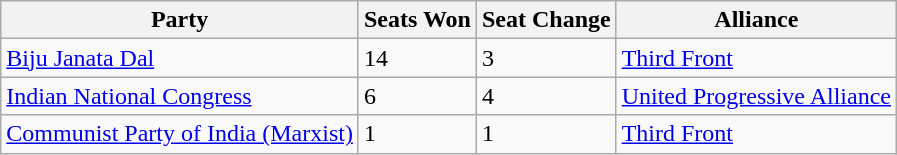<table class="wikitable">
<tr>
<th>Party</th>
<th>Seats Won</th>
<th>Seat Change</th>
<th>Alliance</th>
</tr>
<tr>
<td><a href='#'>Biju Janata Dal</a></td>
<td>14</td>
<td>3</td>
<td><a href='#'>Third Front</a></td>
</tr>
<tr>
<td><a href='#'>Indian National Congress</a></td>
<td>6</td>
<td>4</td>
<td><a href='#'>United Progressive Alliance</a></td>
</tr>
<tr>
<td><a href='#'>Communist Party of India (Marxist)</a></td>
<td>1</td>
<td>1</td>
<td><a href='#'>Third Front</a></td>
</tr>
</table>
